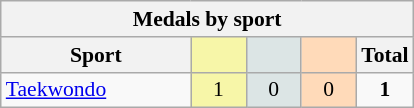<table class="wikitable" style="font-size:90%; text-align:center;">
<tr>
<th colspan="5">Medals by sport</th>
</tr>
<tr>
<th width="120">Sport</th>
<th scope="col" width="30" style="background:#F7F6A8;"></th>
<th scope="col" width="30" style="background:#DCE5E5;"></th>
<th scope="col" width="30" style="background:#FFDAB9;"></th>
<th width="30">Total</th>
</tr>
<tr>
<td align="left"><a href='#'>Taekwondo</a></td>
<td style="background:#F7F6A8;">1</td>
<td style="background:#DCE5E5;">0</td>
<td style="background:#FFDAB9;">0</td>
<td><strong>1</strong></td>
</tr>
</table>
